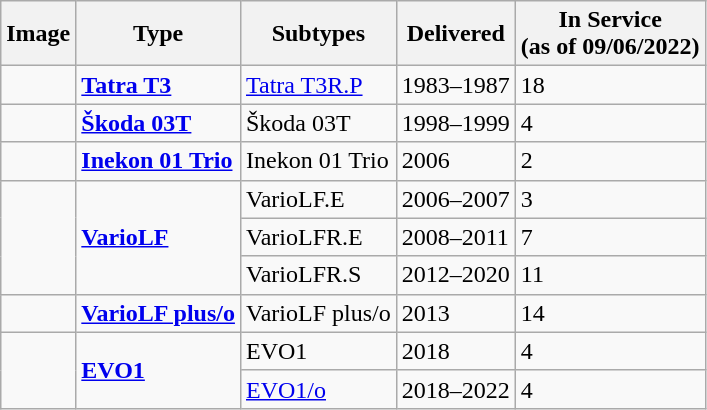<table class="wikitable">
<tr>
<th>Image</th>
<th>Type</th>
<th>Subtypes</th>
<th>Delivered</th>
<th>In Service<br>(as of 09/06/2022)</th>
</tr>
<tr>
<td></td>
<td><strong><a href='#'>Tatra T3</a></strong></td>
<td><a href='#'>Tatra T3R.P</a></td>
<td>1983–1987</td>
<td>18</td>
</tr>
<tr>
<td></td>
<td><strong><a href='#'>Škoda 03T</a></strong></td>
<td>Škoda 03T</td>
<td>1998–1999</td>
<td>4</td>
</tr>
<tr>
<td></td>
<td><strong><a href='#'>Inekon 01 Trio</a></strong></td>
<td>Inekon 01 Trio</td>
<td>2006</td>
<td>2</td>
</tr>
<tr>
<td rowspan=3></td>
<td rowspan=3><strong><a href='#'>VarioLF</a></strong></td>
<td>VarioLF.E</td>
<td>2006–2007</td>
<td>3</td>
</tr>
<tr>
<td>VarioLFR.E</td>
<td>2008–2011</td>
<td>7</td>
</tr>
<tr>
<td>VarioLFR.S</td>
<td>2012–2020</td>
<td>11</td>
</tr>
<tr>
<td></td>
<td><strong><a href='#'>VarioLF plus/o</a></strong></td>
<td>VarioLF plus/o</td>
<td>2013</td>
<td>14</td>
</tr>
<tr>
<td rowspan=2></td>
<td rowspan=2><strong><a href='#'>EVO1</a></strong></td>
<td>EVO1</td>
<td>2018</td>
<td>4</td>
</tr>
<tr>
<td><a href='#'>EVO1/o</a></td>
<td>2018–2022</td>
<td>4</td>
</tr>
</table>
